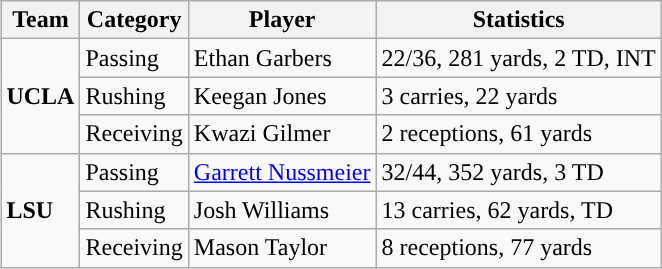<table class="wikitable" style="float: right;">
<tr>
<th>Team</th>
<th>Category</th>
<th>Player</th>
<th>Statistics</th>
</tr>
<tr>
<td rowspan=3><strong>UCLA</strong></td>
<td>Passing</td>
<td>Ethan Garbers</td>
<td>22/36, 281 yards, 2 TD, INT</td>
</tr>
<tr>
<td>Rushing</td>
<td>Keegan Jones</td>
<td>3 carries, 22 yards</td>
</tr>
<tr>
<td>Receiving</td>
<td>Kwazi Gilmer</td>
<td>2 receptions, 61 yards</td>
</tr>
<tr>
<td rowspan=3><strong>LSU</strong></td>
<td>Passing</td>
<td><a href='#'>Garrett Nussmeier</a></td>
<td>32/44, 352 yards, 3 TD</td>
</tr>
<tr>
<td>Rushing</td>
<td>Josh Williams</td>
<td>13 carries, 62 yards, TD</td>
</tr>
<tr>
<td>Receiving</td>
<td>Mason Taylor</td>
<td>8 receptions, 77 yards</td>
</tr>
</table>
